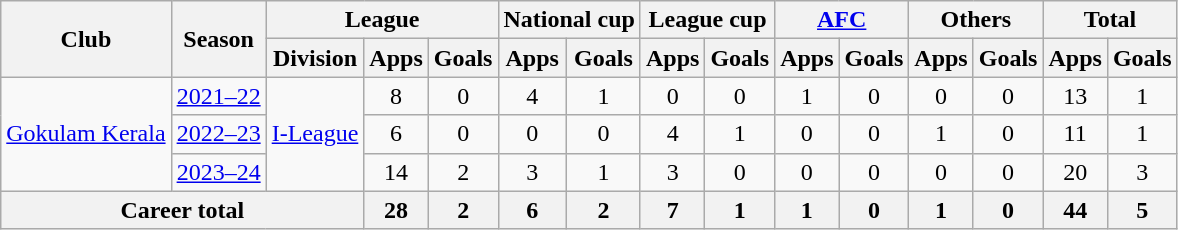<table class="wikitable" style="text-align:center">
<tr>
<th rowspan="2">Club</th>
<th rowspan="2">Season</th>
<th colspan="3">League</th>
<th colspan="2">National cup</th>
<th colspan="2">League cup</th>
<th colspan="2"><a href='#'>AFC</a></th>
<th colspan="2">Others</th>
<th colspan="2">Total</th>
</tr>
<tr>
<th>Division</th>
<th>Apps</th>
<th>Goals</th>
<th>Apps</th>
<th>Goals</th>
<th>Apps</th>
<th>Goals</th>
<th>Apps</th>
<th>Goals</th>
<th>Apps</th>
<th>Goals</th>
<th>Apps</th>
<th>Goals</th>
</tr>
<tr>
<td rowspan="3"><a href='#'>Gokulam Kerala</a></td>
<td><a href='#'>2021–22</a></td>
<td rowspan="3"><a href='#'>I-League</a></td>
<td>8</td>
<td>0</td>
<td>4</td>
<td>1</td>
<td>0</td>
<td>0</td>
<td>1</td>
<td>0</td>
<td>0</td>
<td>0</td>
<td>13</td>
<td>1</td>
</tr>
<tr>
<td><a href='#'>2022–23</a></td>
<td>6</td>
<td>0</td>
<td>0</td>
<td>0</td>
<td>4</td>
<td>1</td>
<td>0</td>
<td>0</td>
<td>1</td>
<td>0</td>
<td>11</td>
<td>1</td>
</tr>
<tr>
<td><a href='#'>2023–24</a></td>
<td>14</td>
<td>2</td>
<td>3</td>
<td>1</td>
<td>3</td>
<td>0</td>
<td>0</td>
<td>0</td>
<td>0</td>
<td>0</td>
<td>20</td>
<td>3</td>
</tr>
<tr>
<th colspan="3">Career total</th>
<th>28</th>
<th>2</th>
<th>6</th>
<th>2</th>
<th>7</th>
<th>1</th>
<th>1</th>
<th>0</th>
<th>1</th>
<th>0</th>
<th>44</th>
<th>5</th>
</tr>
</table>
